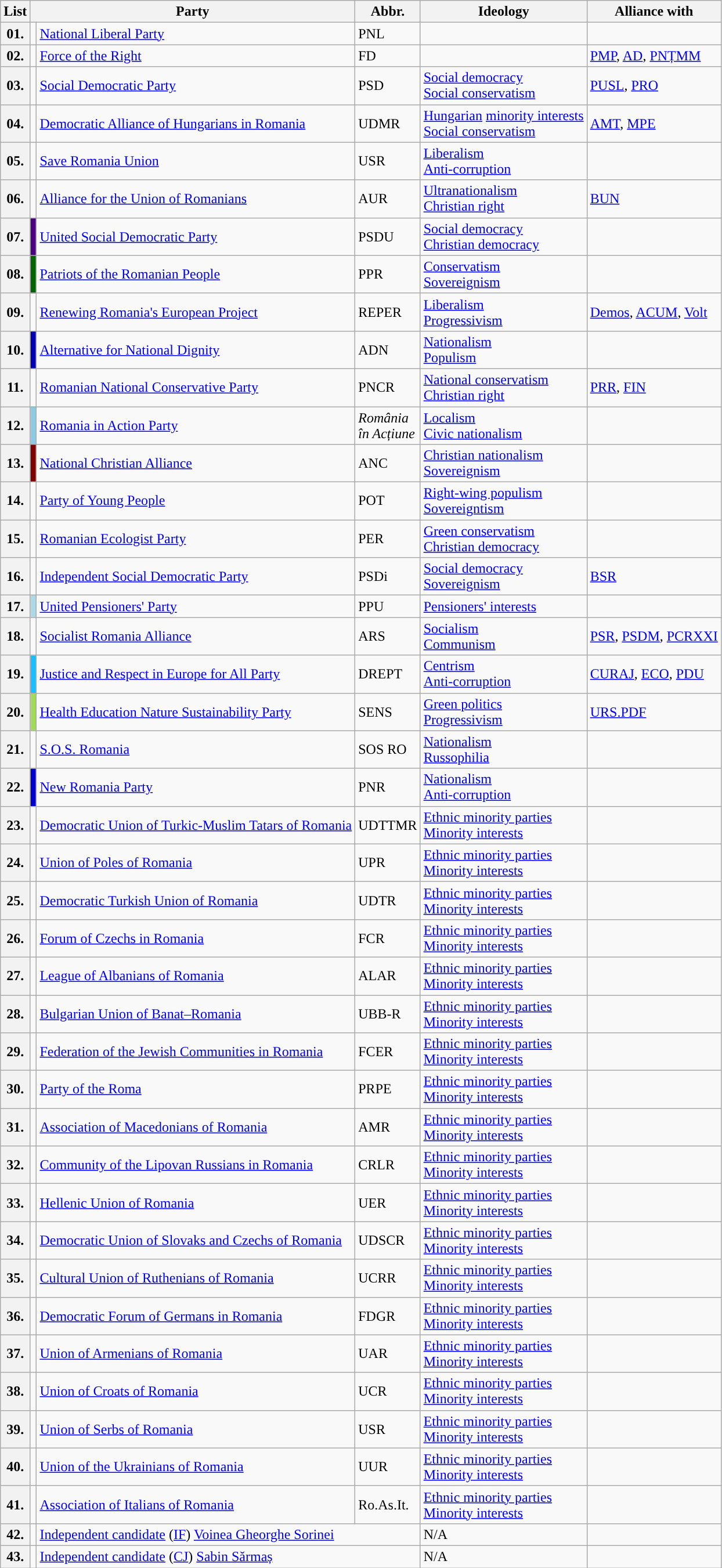<table class="wikitable sortable">
<tr>
<th>List</th>
<th colspan="2">Party</th>
<th>Abbr.</th>
<th>Ideology</th>
<th>Alliance with</th>
</tr>
<tr>
<th>01.</th>
<td></td>
<td><a href='#'>National Liberal Party</a></td>
<td>PNL</td>
<td></td>
<td></td>
</tr>
<tr>
<th>02.</th>
<td></td>
<td><a href='#'>Force of the Right</a></td>
<td>FD</td>
<td></td>
<td><a href='#'>PMP</a>, <a href='#'>AD</a>, <a href='#'>PNȚMM</a></td>
</tr>
<tr>
<th>03.</th>
<td></td>
<td><a href='#'>Social Democratic Party</a></td>
<td>PSD</td>
<td><a href='#'>Social democracy</a><br><a href='#'>Social conservatism</a></td>
<td><a href='#'>PUSL</a>, <a href='#'>PRO</a></td>
</tr>
<tr>
<th>04.</th>
<td></td>
<td><a href='#'>Democratic Alliance of Hungarians in Romania</a></td>
<td>UDMR</td>
<td><a href='#'>Hungarian</a> <a href='#'>minority interests</a><br><a href='#'>Social conservatism</a></td>
<td><a href='#'>AMT</a>, <a href='#'>MPE</a></td>
</tr>
<tr>
<th>05.</th>
<td></td>
<td><a href='#'>Save Romania Union</a></td>
<td>USR</td>
<td><a href='#'>Liberalism</a><br><a href='#'>Anti-corruption</a></td>
<td></td>
</tr>
<tr>
<th>06.</th>
<td></td>
<td><a href='#'>Alliance for the Union of Romanians</a></td>
<td>AUR</td>
<td><a href='#'>Ultranationalism</a><br><a href='#'>Christian right</a></td>
<td><a href='#'>BUN</a></td>
</tr>
<tr>
<th>07.</th>
<td bgcolor="Indigo"></td>
<td><a href='#'>United Social Democratic Party</a></td>
<td>PSDU</td>
<td><a href='#'>Social democracy</a><br><a href='#'>Christian democracy</a></td>
<td></td>
</tr>
<tr>
<th>08.</th>
<td bgcolor="DarkGreen"></td>
<td><a href='#'>Patriots of the Romanian People</a></td>
<td>PPR</td>
<td><a href='#'>Conservatism</a><br><a href='#'>Sovereignism</a></td>
<td></td>
</tr>
<tr>
<th>09.</th>
<td></td>
<td><a href='#'>Renewing Romania's European Project</a></td>
<td>REPER</td>
<td><a href='#'>Liberalism</a><br><a href='#'>Progressivism</a></td>
<td><a href='#'>Demos</a>, <a href='#'>ACUM</a>, <a href='#'>Volt</a></td>
</tr>
<tr>
<th>10.</th>
<td bgcolor="MidnigthBlue"></td>
<td><a href='#'>Alternative for National Dignity</a></td>
<td>ADN</td>
<td><a href='#'>Nationalism</a><br><a href='#'>Populism</a></td>
<td></td>
</tr>
<tr>
<th>11.</th>
<td></td>
<td><a href='#'>Romanian National Conservative Party</a></td>
<td>PNCR</td>
<td><a href='#'>National conservatism</a><br><a href='#'>Christian right</a></td>
<td><a href='#'>PRR</a>, <a href='#'>FIN</a></td>
</tr>
<tr>
<th>12.</th>
<td bgcolor="#8ecae4"></td>
<td><a href='#'>Romania in Action Party</a></td>
<td><em>România<br>în Acțiune</em></td>
<td><a href='#'>Localism</a><br><a href='#'>Civic nationalism</a></td>
<td></td>
</tr>
<tr>
<th>13.</th>
<td bgcolor="Maroon"></td>
<td><a href='#'>National Christian Alliance</a></td>
<td>ANC</td>
<td><a href='#'>Christian nationalism</a><br><a href='#'>Sovereignism</a></td>
<td></td>
</tr>
<tr>
<th>14.</th>
<td></td>
<td><a href='#'>Party of Young People</a></td>
<td>POT</td>
<td><a href='#'>Right-wing populism</a><br><a href='#'>Sovereigntism</a></td>
<td></td>
</tr>
<tr>
<th>15.</th>
<td></td>
<td><a href='#'>Romanian Ecologist Party</a></td>
<td>PER</td>
<td><a href='#'>Green conservatism</a><br><a href='#'>Christian democracy</a></td>
<td></td>
</tr>
<tr>
<th>16.</th>
<td></td>
<td><a href='#'>Independent Social Democratic Party</a></td>
<td>PSDi</td>
<td><a href='#'>Social democracy</a><br><a href='#'>Sovereignism</a></td>
<td><a href='#'>BSR</a></td>
</tr>
<tr>
<th>17.</th>
<td bgcolor="LightBlue"></td>
<td><a href='#'>United Pensioners' Party</a></td>
<td>PPU</td>
<td><a href='#'>Pensioners' interests</a></td>
<td></td>
</tr>
<tr>
<th>18.</th>
<td></td>
<td><a href='#'>Socialist Romania Alliance</a></td>
<td>ARS</td>
<td><a href='#'>Socialism</a><br><a href='#'>Communism</a></td>
<td><a href='#'>PSR</a>, <a href='#'>PSDM</a>, <a href='#'>PCRXXI</a></td>
</tr>
<tr>
<th>19.</th>
<td bgcolor="#1bbeff"></td>
<td><a href='#'>Justice and Respect in Europe for All Party</a></td>
<td>DREPT</td>
<td><a href='#'>Centrism</a><br><a href='#'>Anti-corruption</a></td>
<td><a href='#'>CURAJ</a>, <a href='#'>ECO</a>, <a href='#'>PDU</a></td>
</tr>
<tr>
<th>20.</th>
<td bgcolor="#a2da5a"></td>
<td><a href='#'>Health Education Nature Sustainability Party</a></td>
<td>SENS</td>
<td><a href='#'>Green politics</a><br><a href='#'>Progressivism</a></td>
<td><a href='#'>URS.PDF</a></td>
</tr>
<tr>
<th>21.</th>
<td></td>
<td><a href='#'>S.O.S. Romania</a></td>
<td>SOS RO</td>
<td><a href='#'>Nationalism</a><br><a href='#'>Russophilia</a></td>
<td></td>
</tr>
<tr>
<th>22.</th>
<td bgcolor="MediumBlue"></td>
<td><a href='#'>New Romania Party</a></td>
<td>PNR</td>
<td><a href='#'>Nationalism</a><br><a href='#'>Anti-corruption</a></td>
<td></td>
</tr>
<tr>
<th>23.</th>
<td></td>
<td><a href='#'>Democratic Union of Turkic-Muslim Tatars of Romania</a></td>
<td>UDTTMR</td>
<td><a href='#'>Ethnic minority parties</a><br><a href='#'>Minority interests</a></td>
<td></td>
</tr>
<tr>
<th>24.</th>
<td></td>
<td><a href='#'>Union of Poles of Romania</a></td>
<td>UPR</td>
<td><a href='#'>Ethnic minority parties</a><br><a href='#'>Minority interests</a></td>
<td></td>
</tr>
<tr>
<th>25.</th>
<td></td>
<td><a href='#'>Democratic Turkish Union of Romania</a></td>
<td>UDTR</td>
<td><a href='#'>Ethnic minority parties</a><br><a href='#'>Minority interests</a></td>
<td></td>
</tr>
<tr>
<th>26.</th>
<td></td>
<td><a href='#'>Forum of Czechs in Romania</a></td>
<td>FCR</td>
<td><a href='#'>Ethnic minority parties</a><br><a href='#'>Minority interests</a></td>
<td></td>
</tr>
<tr>
<th>27.</th>
<td></td>
<td><a href='#'>League of Albanians of Romania</a></td>
<td>ALAR</td>
<td><a href='#'>Ethnic minority parties</a><br><a href='#'>Minority interests</a></td>
<td></td>
</tr>
<tr>
<th>28.</th>
<td></td>
<td><a href='#'>Bulgarian Union of Banat–Romania</a></td>
<td>UBB-R</td>
<td><a href='#'>Ethnic minority parties</a><br><a href='#'>Minority interests</a></td>
<td></td>
</tr>
<tr>
<th>29.</th>
<td></td>
<td><a href='#'>Federation of the Jewish Communities in Romania</a></td>
<td>FCER</td>
<td><a href='#'>Ethnic minority parties</a><br><a href='#'>Minority interests</a></td>
<td></td>
</tr>
<tr>
<th>30.</th>
<td></td>
<td><a href='#'>Party of the Roma</a></td>
<td>PRPE</td>
<td><a href='#'>Ethnic minority parties</a><br><a href='#'>Minority interests</a></td>
<td></td>
</tr>
<tr>
<th>31.</th>
<td></td>
<td><a href='#'>Association of Macedonians of Romania</a></td>
<td>AMR</td>
<td><a href='#'>Ethnic minority parties</a><br><a href='#'>Minority interests</a></td>
<td></td>
</tr>
<tr>
<th>32.</th>
<td></td>
<td><a href='#'>Community of the Lipovan Russians in Romania</a></td>
<td>CRLR</td>
<td><a href='#'>Ethnic minority parties</a><br><a href='#'>Minority interests</a></td>
<td></td>
</tr>
<tr>
<th>33.</th>
<td></td>
<td><a href='#'>Hellenic Union of Romania</a></td>
<td>UER</td>
<td><a href='#'>Ethnic minority parties</a><br><a href='#'>Minority interests</a></td>
<td></td>
</tr>
<tr>
<th>34.</th>
<td></td>
<td><a href='#'>Democratic Union of Slovaks and Czechs of Romania</a></td>
<td>UDSCR</td>
<td><a href='#'>Ethnic minority parties</a><br><a href='#'>Minority interests</a></td>
<td></td>
</tr>
<tr>
<th>35.</th>
<td></td>
<td><a href='#'>Cultural Union of Ruthenians of Romania</a></td>
<td>UCRR</td>
<td><a href='#'>Ethnic minority parties</a><br><a href='#'>Minority interests</a></td>
<td></td>
</tr>
<tr>
<th>36.</th>
<td></td>
<td><a href='#'>Democratic Forum of Germans in Romania</a></td>
<td>FDGR</td>
<td><a href='#'>Ethnic minority parties</a><br><a href='#'>Minority interests</a></td>
<td></td>
</tr>
<tr>
<th>37.</th>
<td></td>
<td><a href='#'>Union of Armenians of Romania</a></td>
<td>UAR</td>
<td><a href='#'>Ethnic minority parties</a><br><a href='#'>Minority interests</a></td>
<td></td>
</tr>
<tr>
<th>38.</th>
<td></td>
<td><a href='#'>Union of Croats of Romania</a></td>
<td>UCR</td>
<td><a href='#'>Ethnic minority parties</a><br><a href='#'>Minority interests</a></td>
<td></td>
</tr>
<tr>
<th>39.</th>
<td></td>
<td><a href='#'>Union of Serbs of Romania</a></td>
<td>USR</td>
<td><a href='#'>Ethnic minority parties</a><br><a href='#'>Minority interests</a></td>
<td></td>
</tr>
<tr>
<th>40.</th>
<td></td>
<td><a href='#'>Union of the Ukrainians of Romania</a></td>
<td>UUR</td>
<td><a href='#'>Ethnic minority parties</a><br><a href='#'>Minority interests</a></td>
<td></td>
</tr>
<tr>
<th>41.</th>
<td></td>
<td><a href='#'>Association of Italians of Romania</a></td>
<td>Ro.As.It.</td>
<td><a href='#'>Ethnic minority parties</a><br><a href='#'>Minority interests</a></td>
<td></td>
</tr>
<tr>
<th>42.</th>
<td></td>
<td colspan="2"><a href='#'>Independent candidate</a> (<a href='#'>IF</a>) <a href='#'>Voinea Gheorghe Sorinei</a></td>
<td>N/A</td>
<td></td>
</tr>
<tr>
<th>43.</th>
<td></td>
<td colspan="2"><a href='#'>Independent candidate</a> (<a href='#'>CJ</a>) <a href='#'>Sabin Sărmaș</a></td>
<td>N/A</td>
<td></td>
</tr>
</table>
